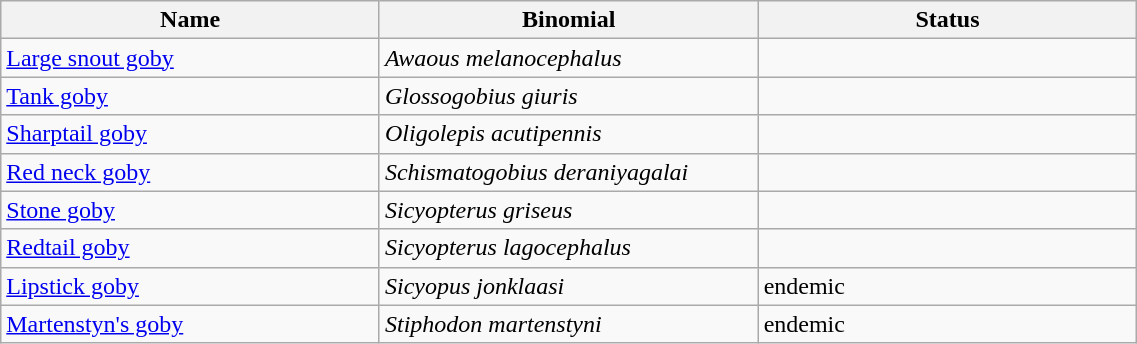<table width=60% class="wikitable">
<tr>
<th width=20%>Name</th>
<th width=20%>Binomial</th>
<th width=20%>Status</th>
</tr>
<tr>
<td><a href='#'>Large snout goby</a></td>
<td><em>Awaous melanocephalus</em></td>
<td></td>
</tr>
<tr>
<td><a href='#'>Tank goby</a><br></td>
<td><em>Glossogobius giuris</em></td>
<td></td>
</tr>
<tr>
<td><a href='#'>Sharptail goby</a><br></td>
<td><em>Oligolepis acutipennis</em></td>
<td></td>
</tr>
<tr>
<td><a href='#'>Red neck goby</a></td>
<td><em>Schismatogobius deraniyagalai</em></td>
<td></td>
</tr>
<tr>
<td><a href='#'>Stone goby</a></td>
<td><em>Sicyopterus griseus</em></td>
<td></td>
</tr>
<tr>
<td><a href='#'>Redtail goby</a></td>
<td><em>Sicyopterus lagocephalus</em></td>
<td></td>
</tr>
<tr>
<td><a href='#'>Lipstick goby</a></td>
<td><em>Sicyopus jonklaasi</em></td>
<td>endemic</td>
</tr>
<tr>
<td><a href='#'>Martenstyn's goby</a></td>
<td><em>Stiphodon martenstyni</em></td>
<td>endemic</td>
</tr>
</table>
